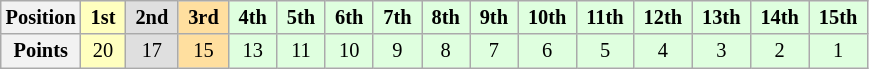<table class="wikitable" style="font-size:85%; text-align:center">
<tr>
<th>Position</th>
<td style="background:#ffffbf;"> <strong>1st</strong> </td>
<td style="background:#dfdfdf;"> <strong>2nd</strong> </td>
<td style="background:#ffdf9f;"> <strong>3rd</strong> </td>
<td style="background:#dfffdf;"> <strong>4th</strong> </td>
<td style="background:#dfffdf;"> <strong>5th</strong> </td>
<td style="background:#dfffdf;"> <strong>6th</strong> </td>
<td style="background:#dfffdf;"> <strong>7th</strong> </td>
<td style="background:#dfffdf;"> <strong>8th</strong> </td>
<td style="background:#dfffdf;"> <strong>9th</strong> </td>
<td style="background:#dfffdf;"> <strong>10th</strong> </td>
<td style="background:#dfffdf;"> <strong>11th</strong> </td>
<td style="background:#dfffdf;"> <strong>12th</strong> </td>
<td style="background:#dfffdf;"> <strong>13th</strong> </td>
<td style="background:#dfffdf;"> <strong>14th</strong> </td>
<td style="background:#dfffdf;"> <strong>15th</strong> </td>
</tr>
<tr>
<th>Points</th>
<td style="background:#ffffbf;">20</td>
<td style="background:#dfdfdf;">17</td>
<td style="background:#ffdf9f;">15</td>
<td style="background:#dfffdf;">13</td>
<td style="background:#dfffdf;">11</td>
<td style="background:#dfffdf;">10</td>
<td style="background:#dfffdf;">9</td>
<td style="background:#dfffdf;">8</td>
<td style="background:#dfffdf;">7</td>
<td style="background:#dfffdf;">6</td>
<td style="background:#dfffdf;">5</td>
<td style="background:#dfffdf;">4</td>
<td style="background:#dfffdf;">3</td>
<td style="background:#dfffdf;">2</td>
<td style="background:#dfffdf;">1</td>
</tr>
</table>
